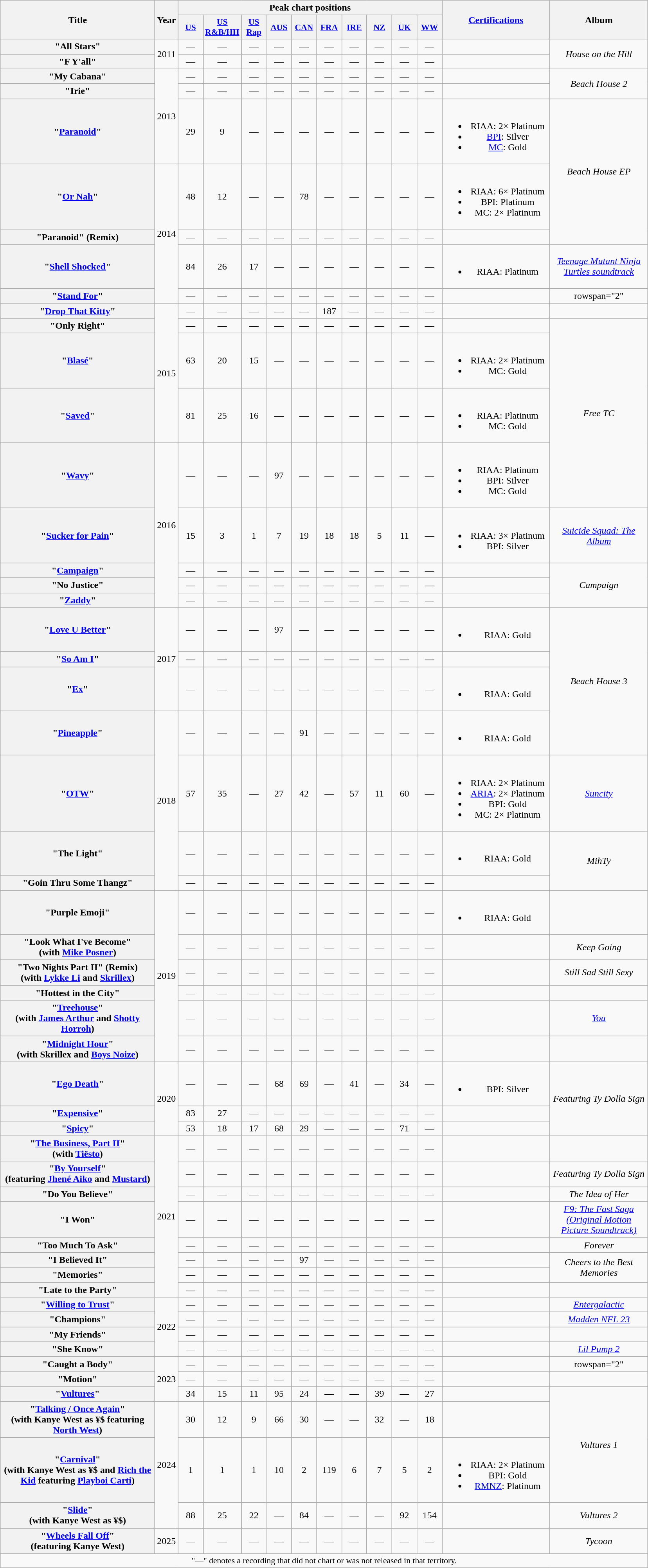<table class="wikitable plainrowheaders" style="text-align:center;">
<tr>
<th scope="col" rowspan="2" style="width:16em;">Title</th>
<th scope="col" rowspan="2" style="width:1em;">Year</th>
<th scope="col" colspan="10">Peak chart positions</th>
<th scope="col" rowspan="2" style="width:11em;"><a href='#'>Certifications</a></th>
<th scope="col" rowspan="2" style="width:10em;">Album</th>
</tr>
<tr>
<th style="width:2.5em; font-size:90%"><a href='#'>US</a><br></th>
<th style="width:2.5em; font-size:90%"><a href='#'>US<br>R&B/HH</a><br></th>
<th style="width:2.5em; font-size:90%"><a href='#'>US<br>Rap</a><br></th>
<th style="width:2.5em; font-size:90%"><a href='#'>AUS</a><br></th>
<th style="width:2.5em; font-size:90%"><a href='#'>CAN</a><br></th>
<th style="width:2.5em; font-size:90%"><a href='#'>FRA</a><br></th>
<th style="width:2.5em; font-size:90%"><a href='#'>IRE</a><br></th>
<th style="width:2.5em; font-size:90%"><a href='#'>NZ</a><br></th>
<th style="width:2.5em; font-size:90%"><a href='#'>UK</a><br></th>
<th style="width:2.5em; font-size:90%"><a href='#'>WW</a><br></th>
</tr>
<tr>
<th scope="row">"All Stars"<br></th>
<td rowspan="2">2011</td>
<td>—</td>
<td>—</td>
<td>—</td>
<td>—</td>
<td>—</td>
<td>—</td>
<td>—</td>
<td>—</td>
<td>—</td>
<td>—</td>
<td></td>
<td rowspan="2"><em>House on the Hill</em></td>
</tr>
<tr>
<th scope="row">"F Y'all"<br></th>
<td>—</td>
<td>—</td>
<td>—</td>
<td>—</td>
<td>—</td>
<td>—</td>
<td>—</td>
<td>—</td>
<td>—</td>
<td>—</td>
<td></td>
</tr>
<tr>
<th scope="row">"My Cabana"<br></th>
<td rowspan="3">2013</td>
<td>—</td>
<td>—</td>
<td>—</td>
<td>—</td>
<td>—</td>
<td>—</td>
<td>—</td>
<td>—</td>
<td>—</td>
<td>—</td>
<td></td>
<td rowspan="2"><em>Beach House 2</em></td>
</tr>
<tr>
<th scope="row">"Irie"<br></th>
<td>—</td>
<td>—</td>
<td>—</td>
<td>—</td>
<td>—</td>
<td>—</td>
<td>—</td>
<td>—</td>
<td>—</td>
<td>—</td>
<td></td>
</tr>
<tr>
<th scope="row">"<a href='#'>Paranoid</a>"<br></th>
<td>29</td>
<td>9</td>
<td>—</td>
<td>—</td>
<td>—</td>
<td>—</td>
<td>—</td>
<td>—</td>
<td>—</td>
<td>—</td>
<td><br><ul><li>RIAA: 2× Platinum</li><li><a href='#'>BPI</a>: Silver</li><li><a href='#'>MC</a>: Gold</li></ul></td>
<td rowspan="3"><em>Beach House EP</em></td>
</tr>
<tr>
<th scope="row">"<a href='#'>Or Nah</a>" <br></th>
<td rowspan="4">2014</td>
<td>48</td>
<td>12</td>
<td>—</td>
<td>—</td>
<td>78</td>
<td>—</td>
<td>—</td>
<td>—</td>
<td>—</td>
<td>—</td>
<td><br><ul><li>RIAA: 6× Platinum</li><li>BPI: Platinum</li><li>MC: 2× Platinum</li></ul></td>
</tr>
<tr>
<th scope="row">"Paranoid" (Remix) <br></th>
<td>—</td>
<td>—</td>
<td>—</td>
<td>—</td>
<td>—</td>
<td>—</td>
<td>—</td>
<td>—</td>
<td>—</td>
<td>—</td>
<td></td>
</tr>
<tr>
<th scope="row">"<a href='#'>Shell Shocked</a>"<br></th>
<td>84</td>
<td>26</td>
<td>17</td>
<td>—</td>
<td>—</td>
<td>—</td>
<td>—</td>
<td>—</td>
<td>—</td>
<td>—</td>
<td><br><ul><li>RIAA: Platinum</li></ul></td>
<td><em><a href='#'>Teenage Mutant Ninja Turtles soundtrack</a></em></td>
</tr>
<tr>
<th scope="row">"<a href='#'>Stand For</a>"</th>
<td>—</td>
<td>—</td>
<td>—</td>
<td>—</td>
<td>—</td>
<td>—</td>
<td>—</td>
<td>—</td>
<td>—</td>
<td>—</td>
<td></td>
<td>rowspan="2" </td>
</tr>
<tr>
<th scope="row">"<a href='#'>Drop That Kitty</a>"<br></th>
<td rowspan="4">2015</td>
<td>—</td>
<td>—</td>
<td>—</td>
<td>—</td>
<td>—</td>
<td>187</td>
<td>—</td>
<td>—</td>
<td>—</td>
<td>—</td>
<td></td>
</tr>
<tr>
<th scope="row">"Only Right"<br></th>
<td>—</td>
<td>—</td>
<td>—</td>
<td>—</td>
<td>—</td>
<td>—</td>
<td>—</td>
<td>—</td>
<td>—</td>
<td>—</td>
<td></td>
<td rowspan="4"><em>Free TC</em></td>
</tr>
<tr>
<th scope="row">"<a href='#'>Blasé</a>"<br></th>
<td>63</td>
<td>20</td>
<td>15</td>
<td>—</td>
<td>—</td>
<td>—</td>
<td>—</td>
<td>—</td>
<td>—</td>
<td>—</td>
<td><br><ul><li>RIAA: 2× Platinum</li><li>MC: Gold</li></ul></td>
</tr>
<tr>
<th scope="row">"<a href='#'>Saved</a>"<br></th>
<td>81</td>
<td>25</td>
<td>16</td>
<td>—</td>
<td>—</td>
<td>—</td>
<td>—</td>
<td>—</td>
<td>—</td>
<td>—</td>
<td><br><ul><li>RIAA: Platinum</li><li>MC: Gold</li></ul></td>
</tr>
<tr>
<th scope="row">"<a href='#'>Wavy</a>"<br></th>
<td rowspan="5">2016</td>
<td>—</td>
<td>—</td>
<td>—</td>
<td>97</td>
<td>—</td>
<td>—</td>
<td>—</td>
<td>—</td>
<td>—</td>
<td>—</td>
<td><br><ul><li>RIAA: Platinum</li><li>BPI: Silver</li><li>MC: Gold</li></ul></td>
</tr>
<tr>
<th scope="row">"<a href='#'>Sucker for Pain</a>"<br></th>
<td>15</td>
<td>3</td>
<td>1</td>
<td>7</td>
<td>19</td>
<td>18</td>
<td>18</td>
<td>5</td>
<td>11</td>
<td>—</td>
<td><br><ul><li>RIAA: 3× Platinum</li><li>BPI: Silver</li></ul></td>
<td><em><a href='#'>Suicide Squad: The Album</a></em></td>
</tr>
<tr>
<th scope="row">"<a href='#'>Campaign</a>"<br></th>
<td>—</td>
<td>—</td>
<td>—</td>
<td>—</td>
<td>—</td>
<td>—</td>
<td>—</td>
<td>—</td>
<td>—</td>
<td>—</td>
<td></td>
<td rowspan="3"><em>Campaign</em></td>
</tr>
<tr>
<th scope="row">"No Justice"<br></th>
<td>—</td>
<td>—</td>
<td>—</td>
<td>—</td>
<td>—</td>
<td>—</td>
<td>—</td>
<td>—</td>
<td>—</td>
<td>—</td>
<td></td>
</tr>
<tr>
<th scope="row">"<a href='#'>Zaddy</a>"</th>
<td>—</td>
<td>—</td>
<td>—</td>
<td>—</td>
<td>—</td>
<td>—</td>
<td>—</td>
<td>—</td>
<td>—</td>
<td>—</td>
<td></td>
</tr>
<tr>
<th scope="row">"<a href='#'>Love U Better</a>"<br></th>
<td rowspan="3">2017</td>
<td>—</td>
<td>—</td>
<td>—</td>
<td>97</td>
<td>—</td>
<td>—</td>
<td>—</td>
<td>—</td>
<td>—</td>
<td>—</td>
<td><br><ul><li>RIAA: Gold</li></ul></td>
<td rowspan="4"><em>Beach House 3</em></td>
</tr>
<tr>
<th scope="row">"<a href='#'>So Am I</a>"<br></th>
<td>—</td>
<td>—</td>
<td>—</td>
<td>—</td>
<td>—</td>
<td>—</td>
<td>—</td>
<td>—</td>
<td>—</td>
<td>—</td>
<td></td>
</tr>
<tr>
<th scope="row">"<a href='#'>Ex</a>"<br></th>
<td>—</td>
<td>—</td>
<td>—</td>
<td>—</td>
<td>—</td>
<td>—</td>
<td>—</td>
<td>—</td>
<td>—</td>
<td>—</td>
<td><br><ul><li>RIAA: Gold</li></ul></td>
</tr>
<tr>
<th scope="row">"<a href='#'>Pineapple</a>"<br></th>
<td rowspan="4">2018</td>
<td>—</td>
<td>—</td>
<td>—</td>
<td>—</td>
<td>91</td>
<td>—</td>
<td>—</td>
<td>—</td>
<td>—</td>
<td>—</td>
<td><br><ul><li>RIAA: Gold</li></ul></td>
</tr>
<tr>
<th scope="row">"<a href='#'>OTW</a>" <br></th>
<td>57</td>
<td>35</td>
<td>—</td>
<td>27<br></td>
<td>42</td>
<td>—</td>
<td>57</td>
<td>11</td>
<td>60</td>
<td>—</td>
<td><br><ul><li>RIAA: 2× Platinum</li><li><a href='#'>ARIA</a>: 2× Platinum</li><li>BPI: Gold</li><li>MC: 2× Platinum</li></ul></td>
<td><em><a href='#'>Suncity</a></em></td>
</tr>
<tr>
<th scope="row">"The Light" <br></th>
<td>—</td>
<td>—</td>
<td>—</td>
<td>—</td>
<td>—</td>
<td>—</td>
<td>—</td>
<td>—</td>
<td>—</td>
<td>—</td>
<td><br><ul><li>RIAA: Gold</li></ul></td>
<td rowspan="2"><em>MihTy</em></td>
</tr>
<tr>
<th scope="row">"Goin Thru Some Thangz" <br></th>
<td>—</td>
<td>—</td>
<td>—</td>
<td>—</td>
<td>—</td>
<td>—</td>
<td>—</td>
<td>—</td>
<td>—</td>
<td>—</td>
</tr>
<tr>
<th scope="row">"Purple Emoji"<br></th>
<td rowspan="6">2019</td>
<td>—</td>
<td>—</td>
<td>—</td>
<td>—</td>
<td>—</td>
<td>—</td>
<td>—</td>
<td>—</td>
<td>—</td>
<td>—</td>
<td><br><ul><li>RIAA: Gold</li></ul></td>
<td></td>
</tr>
<tr>
<th scope="row">"Look What I've Become" <br><span>(with <a href='#'>Mike Posner</a>)</span></th>
<td>—</td>
<td>—</td>
<td>—</td>
<td>—</td>
<td>—</td>
<td>—</td>
<td>—</td>
<td>—</td>
<td>—</td>
<td>—</td>
<td></td>
<td><em>Keep Going</em></td>
</tr>
<tr>
<th scope="row">"Two Nights Part II" (Remix) <br><span>(with <a href='#'>Lykke Li</a> and <a href='#'>Skrillex</a>)</span></th>
<td>—</td>
<td>—</td>
<td>—</td>
<td>—</td>
<td>—</td>
<td>—</td>
<td>—</td>
<td>—</td>
<td>—</td>
<td>—</td>
<td></td>
<td><em>Still Sad Still Sexy</em></td>
</tr>
<tr>
<th scope="row">"Hottest in the City"</th>
<td>—</td>
<td>—</td>
<td>—</td>
<td>—</td>
<td>—</td>
<td>—</td>
<td>—</td>
<td>—</td>
<td>—</td>
<td>—</td>
<td></td>
<td></td>
</tr>
<tr>
<th scope="row">"<a href='#'>Treehouse</a>" <br><span>(with <a href='#'>James Arthur</a> and <a href='#'>Shotty Horroh</a>)</span></th>
<td>—</td>
<td>—</td>
<td>—</td>
<td>—</td>
<td>—</td>
<td>—</td>
<td>—</td>
<td>—</td>
<td>—</td>
<td>—</td>
<td></td>
<td><em><a href='#'>You</a></em></td>
</tr>
<tr>
<th scope="row">"<a href='#'>Midnight Hour</a>"<br><span>(with Skrillex and <a href='#'>Boys Noize</a>)</span></th>
<td>—</td>
<td>—</td>
<td>—</td>
<td>—</td>
<td>—</td>
<td>—</td>
<td>—</td>
<td>—</td>
<td>—</td>
<td>—</td>
<td></td>
<td></td>
</tr>
<tr>
<th scope="row">"<a href='#'>Ego Death</a>"<br></th>
<td rowspan="3">2020</td>
<td>—</td>
<td>—</td>
<td>—</td>
<td>68</td>
<td>69</td>
<td>—</td>
<td>41</td>
<td>—</td>
<td>34</td>
<td>—</td>
<td><br><ul><li>BPI: Silver</li></ul></td>
<td rowspan="3"><em>Featuring Ty Dolla Sign</em></td>
</tr>
<tr>
<th scope="row">"<a href='#'>Expensive</a>"<br></th>
<td>83</td>
<td>27</td>
<td>—</td>
<td>—</td>
<td>—</td>
<td>—</td>
<td>—</td>
<td>—</td>
<td>—</td>
<td>—</td>
</tr>
<tr>
<th scope="row">"<a href='#'>Spicy</a>"<br></th>
<td>53</td>
<td>18</td>
<td>17</td>
<td>68</td>
<td>29</td>
<td>—</td>
<td>—</td>
<td>—</td>
<td>71</td>
<td>—</td>
<td></td>
</tr>
<tr>
<th scope="row">"<a href='#'>The Business, Part II</a>"<br><span>(with <a href='#'>Tiësto</a>)</span></th>
<td rowspan="8">2021</td>
<td>—</td>
<td>—</td>
<td>—</td>
<td>—</td>
<td>—</td>
<td>—</td>
<td>—</td>
<td>—</td>
<td>—</td>
<td>—</td>
<td></td>
<td></td>
</tr>
<tr>
<th scope="row">"<a href='#'>By Yourself</a>"<br><span>(featuring <a href='#'>Jhené Aiko</a> and <a href='#'>Mustard</a>)</span></th>
<td>—</td>
<td>—</td>
<td>—</td>
<td>—</td>
<td>—</td>
<td>—</td>
<td>—</td>
<td>—</td>
<td>—</td>
<td>—</td>
<td></td>
<td><em>Featuring Ty Dolla Sign</em></td>
</tr>
<tr>
<th scope="row">"Do You Believe" <br></th>
<td>—</td>
<td>—</td>
<td>—</td>
<td>—</td>
<td>—</td>
<td>—</td>
<td>—</td>
<td>—</td>
<td>—</td>
<td>—</td>
<td></td>
<td><em>The Idea of Her</em></td>
</tr>
<tr>
<th scope="row">"I Won"<br></th>
<td>—</td>
<td>—</td>
<td>—</td>
<td>—</td>
<td>—</td>
<td>—</td>
<td>—</td>
<td>—</td>
<td>—</td>
<td>—</td>
<td></td>
<td><em><a href='#'>F9: The Fast Saga (Original Motion Picture Soundtrack)</a></em></td>
</tr>
<tr>
<th scope="row">"Too Much To Ask" <br></th>
<td>—</td>
<td>—</td>
<td>—</td>
<td>—</td>
<td>—</td>
<td>—</td>
<td>—</td>
<td>—</td>
<td>—</td>
<td>—</td>
<td></td>
<td><em>Forever</em></td>
</tr>
<tr>
<th scope="row">"I Believed It"<br></th>
<td>—</td>
<td>—</td>
<td>—</td>
<td>—</td>
<td>97</td>
<td>—</td>
<td>—</td>
<td>—</td>
<td>—</td>
<td>—</td>
<td></td>
<td rowspan="2"><em>Cheers to the Best Memories</em></td>
</tr>
<tr>
<th scope="row">"Memories"<br></th>
<td>—</td>
<td>—</td>
<td>—</td>
<td>—</td>
<td>―</td>
<td>—</td>
<td>—</td>
<td>—</td>
<td>—</td>
<td>—</td>
</tr>
<tr>
<th scope="row">"Late to the Party"<br></th>
<td>—</td>
<td>—</td>
<td>—</td>
<td>—</td>
<td>―</td>
<td>—</td>
<td>—</td>
<td>—</td>
<td>—</td>
<td>—</td>
<td></td>
<td></td>
</tr>
<tr>
<th scope="row">"<a href='#'>Willing to Trust</a>"<br></th>
<td rowspan="4">2022</td>
<td>—</td>
<td>—</td>
<td>—</td>
<td>—</td>
<td>―</td>
<td>—</td>
<td>—</td>
<td>—</td>
<td>—</td>
<td>—</td>
<td></td>
<td><em><a href='#'>Entergalactic</a></em></td>
</tr>
<tr>
<th scope="row">"Champions"<br></th>
<td>—</td>
<td>—</td>
<td>—</td>
<td>—</td>
<td>―</td>
<td>—</td>
<td>—</td>
<td>—</td>
<td>—</td>
<td>—</td>
<td></td>
<td><em><a href='#'>Madden NFL 23</a></em></td>
</tr>
<tr>
<th scope="row">"My Friends"<br></th>
<td>—</td>
<td>—</td>
<td>—</td>
<td>—</td>
<td>―</td>
<td>—</td>
<td>—</td>
<td>—</td>
<td>—</td>
<td>—</td>
<td></td>
<td></td>
</tr>
<tr>
<th scope="row">"She Know"<br></th>
<td>—</td>
<td>—</td>
<td>—</td>
<td>—</td>
<td>―</td>
<td>—</td>
<td>—</td>
<td>—</td>
<td>—</td>
<td>—</td>
<td></td>
<td><em><a href='#'>Lil Pump 2</a></em></td>
</tr>
<tr>
<th scope="row">"Caught a Body"<br></th>
<td rowspan="3">2023</td>
<td>—</td>
<td>—</td>
<td>—</td>
<td>—</td>
<td>―</td>
<td>—</td>
<td>—</td>
<td>—</td>
<td>—</td>
<td>—</td>
<td></td>
<td>rowspan="2" </td>
</tr>
<tr>
<th scope="row">"Motion"<br></th>
<td>—</td>
<td>—</td>
<td>—</td>
<td>—</td>
<td>―</td>
<td>—</td>
<td>—</td>
<td>—</td>
<td>—</td>
<td>—</td>
<td></td>
</tr>
<tr>
<th scope="row">"<a href='#'>Vultures</a>"<br></th>
<td>34</td>
<td>15</td>
<td>11</td>
<td>95</td>
<td>24</td>
<td>—</td>
<td>—</td>
<td>39</td>
<td>—</td>
<td>27</td>
<td></td>
<td rowspan="3"><em>Vultures 1</em></td>
</tr>
<tr>
<th scope="row">"<a href='#'>Talking / Once Again</a>"<br><span>(with Kanye West as ¥$ featuring <a href='#'>North West</a>)</span></th>
<td rowspan="3">2024</td>
<td>30</td>
<td>12</td>
<td>9</td>
<td>66</td>
<td>30</td>
<td>—</td>
<td>—</td>
<td>32</td>
<td>—</td>
<td>18</td>
<td></td>
</tr>
<tr>
<th scope="row">"<a href='#'>Carnival</a>"<br><span>(with Kanye West as ¥$ and <a href='#'>Rich the Kid</a> featuring <a href='#'>Playboi Carti</a>)</span></th>
<td>1</td>
<td>1</td>
<td>1</td>
<td>10</td>
<td>2</td>
<td>119</td>
<td>6</td>
<td>7</td>
<td>5</td>
<td>2</td>
<td><br><ul><li>RIAA: 2× Platinum</li><li>BPI: Gold</li><li><a href='#'>RMNZ</a>: Platinum</li></ul></td>
</tr>
<tr>
<th scope="row">"<a href='#'>Slide</a>"<br><span>(with Kanye West as ¥$)</span></th>
<td>88</td>
<td>25</td>
<td>22</td>
<td>—</td>
<td>84</td>
<td>—</td>
<td>—</td>
<td>—</td>
<td>92</td>
<td>154</td>
<td></td>
<td><em>Vultures 2</em></td>
</tr>
<tr>
<th scope="row">"<a href='#'>Wheels Fall Off</a>"<br><span>(featuring Kanye West)</span></th>
<td>2025</td>
<td>—</td>
<td>—</td>
<td>—</td>
<td>—</td>
<td>—</td>
<td>—</td>
<td>—</td>
<td>—</td>
<td>—</td>
<td>—</td>
<td></td>
<td><em>Tycoon</em></td>
</tr>
<tr>
<td colspan="16" style="font-size:90%">"—" denotes a recording that did not chart or was not released in that territory.</td>
</tr>
</table>
